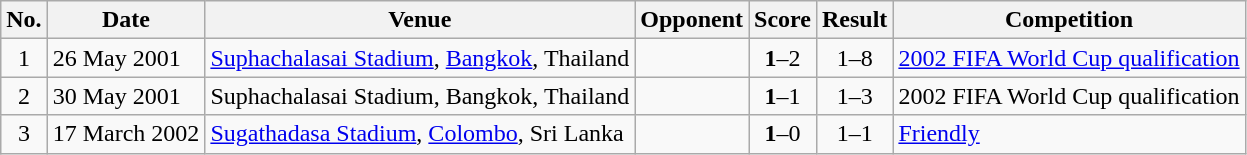<table class="wikitable plainrowheaders sortable">
<tr>
<th scope="col">No.</th>
<th scope="col">Date</th>
<th scope="col">Venue</th>
<th scope="col">Opponent</th>
<th scope="col">Score</th>
<th scope="col">Result</th>
<th scope="col">Competition</th>
</tr>
<tr>
<td align="center">1</td>
<td>26 May 2001</td>
<td><a href='#'>Suphachalasai Stadium</a>, <a href='#'>Bangkok</a>, Thailand</td>
<td></td>
<td align="center"><strong>1</strong>–2</td>
<td align="center">1–8</td>
<td><a href='#'>2002 FIFA World Cup qualification</a></td>
</tr>
<tr>
<td align="center">2</td>
<td>30 May 2001</td>
<td>Suphachalasai Stadium, Bangkok, Thailand</td>
<td></td>
<td align="center"><strong>1</strong>–1</td>
<td align="center">1–3</td>
<td>2002 FIFA World Cup qualification</td>
</tr>
<tr>
<td align="center">3</td>
<td>17 March 2002</td>
<td><a href='#'>Sugathadasa Stadium</a>, <a href='#'>Colombo</a>, Sri Lanka</td>
<td></td>
<td align="center"><strong>1</strong>–0</td>
<td align="center">1–1</td>
<td><a href='#'>Friendly</a></td>
</tr>
</table>
